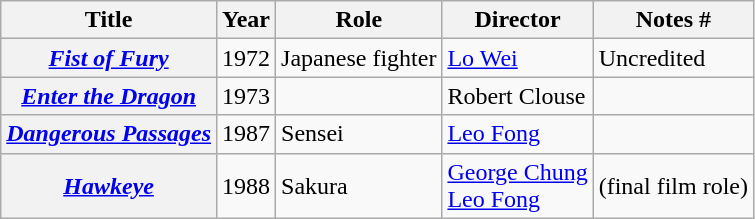<table class="wikitable plainrowheaders sortable">
<tr>
<th scope="col">Title</th>
<th scope="col">Year</th>
<th scope="col">Role</th>
<th scope="col">Director</th>
<th scope="col" class="unsortable">Notes #</th>
</tr>
<tr>
<th scope="row"><em><a href='#'>Fist of Fury</a></em></th>
<td>1972</td>
<td>Japanese fighter</td>
<td><a href='#'>Lo Wei</a></td>
<td>Uncredited</td>
</tr>
<tr>
<th scope="row"><em><a href='#'>Enter the Dragon</a></em></th>
<td>1973</td>
<td></td>
<td>Robert Clouse</td>
<td></td>
</tr>
<tr>
<th scope="row"><em><a href='#'>Dangerous Passages</a></em></th>
<td>1987</td>
<td>Sensei</td>
<td><a href='#'>Leo Fong</a></td>
<td></td>
</tr>
<tr>
<th scope="row"><em><a href='#'>Hawkeye</a></em></th>
<td>1988</td>
<td>Sakura</td>
<td><a href='#'>George Chung</a><br><a href='#'>Leo Fong</a></td>
<td>(final film role)</td>
</tr>
</table>
